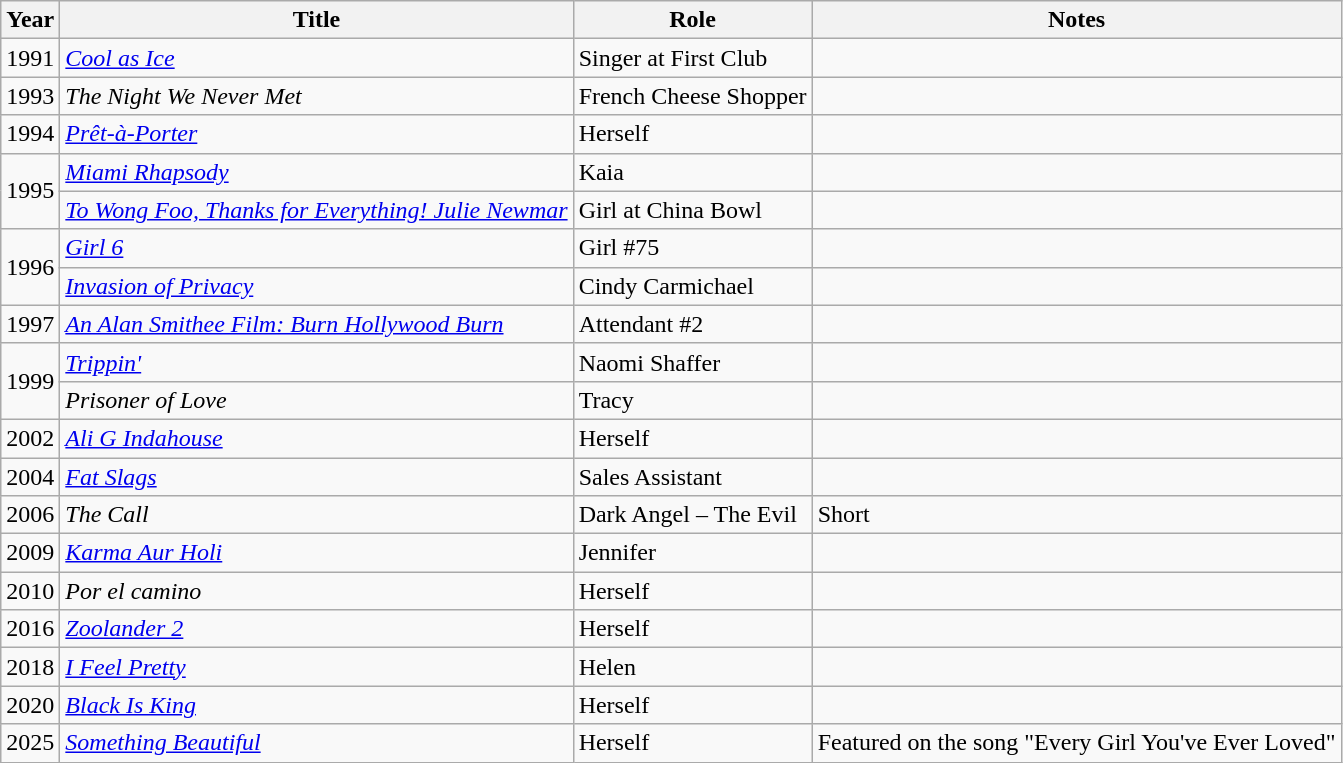<table class="wikitable sortable">
<tr>
<th>Year</th>
<th>Title</th>
<th>Role</th>
<th>Notes</th>
</tr>
<tr>
<td>1991</td>
<td><em><a href='#'>Cool as Ice</a></em></td>
<td>Singer at First Club</td>
<td></td>
</tr>
<tr>
<td>1993</td>
<td><em>The Night We Never Met</em></td>
<td>French Cheese Shopper</td>
<td></td>
</tr>
<tr>
<td>1994</td>
<td><em><a href='#'>Prêt-à-Porter</a></em></td>
<td>Herself</td>
<td></td>
</tr>
<tr>
<td rowspan="2">1995</td>
<td><em><a href='#'>Miami Rhapsody</a></em></td>
<td>Kaia</td>
<td></td>
</tr>
<tr>
<td><em><a href='#'>To Wong Foo, Thanks for Everything! Julie Newmar</a></em></td>
<td>Girl at China Bowl</td>
<td></td>
</tr>
<tr>
<td rowspan="2">1996</td>
<td><em><a href='#'>Girl 6</a></em></td>
<td>Girl #75</td>
<td></td>
</tr>
<tr>
<td><em><a href='#'>Invasion of Privacy</a></em></td>
<td>Cindy Carmichael</td>
<td></td>
</tr>
<tr>
<td>1997</td>
<td><em><a href='#'>An Alan Smithee Film: Burn Hollywood Burn</a></em></td>
<td>Attendant #2</td>
<td></td>
</tr>
<tr>
<td rowspan="2">1999</td>
<td><em><a href='#'>Trippin'</a></em></td>
<td>Naomi Shaffer</td>
<td></td>
</tr>
<tr>
<td><em>Prisoner of Love</em></td>
<td>Tracy</td>
<td></td>
</tr>
<tr>
<td>2002</td>
<td><em><a href='#'>Ali G Indahouse</a></em></td>
<td>Herself</td>
<td></td>
</tr>
<tr>
<td>2004</td>
<td><em><a href='#'>Fat Slags</a></em></td>
<td>Sales Assistant</td>
<td></td>
</tr>
<tr>
<td>2006</td>
<td><em>The Call</em></td>
<td>Dark Angel – The Evil</td>
<td>Short</td>
</tr>
<tr>
<td>2009</td>
<td><em><a href='#'>Karma Aur Holi</a></em></td>
<td>Jennifer</td>
<td></td>
</tr>
<tr>
<td>2010</td>
<td><em>Por el camino</em></td>
<td>Herself</td>
<td></td>
</tr>
<tr>
<td>2016</td>
<td><em><a href='#'>Zoolander 2</a></em></td>
<td>Herself</td>
<td></td>
</tr>
<tr>
<td>2018</td>
<td><em><a href='#'>I Feel Pretty</a></em></td>
<td>Helen</td>
<td></td>
</tr>
<tr>
<td>2020</td>
<td><em><a href='#'>Black Is King</a></em></td>
<td>Herself</td>
<td></td>
</tr>
<tr>
<td>2025</td>
<td><em><a href='#'>Something Beautiful</a></em></td>
<td>Herself</td>
<td>Featured on the song "Every Girl You've Ever Loved"</td>
</tr>
</table>
